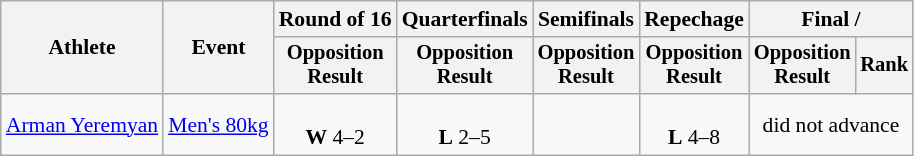<table class="wikitable" style="font-size:90%">
<tr>
<th rowspan="2">Athlete</th>
<th rowspan="2">Event</th>
<th>Round of 16</th>
<th>Quarterfinals</th>
<th>Semifinals</th>
<th>Repechage</th>
<th colspan=2>Final / </th>
</tr>
<tr style="font-size:95%">
<th>Opposition<br>Result</th>
<th>Opposition<br>Result</th>
<th>Opposition<br>Result</th>
<th>Opposition<br>Result</th>
<th>Opposition<br>Result</th>
<th>Rank</th>
</tr>
<tr align=center>
<td align=left><a href='#'>Arman Yeremyan</a></td>
<td align=left><a href='#'>Men's 80kg</a></td>
<td><br><strong>W</strong> 4–2</td>
<td><br><strong>L</strong> 2–5</td>
<td></td>
<td><br><strong>L</strong> 4–8</td>
<td colspan=2>did not advance</td>
</tr>
</table>
